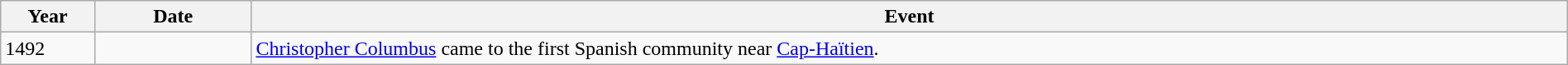<table class="wikitable" width="100%">
<tr>
<th style="width:6%">Year</th>
<th style="width:10%">Date</th>
<th>Event</th>
</tr>
<tr>
<td>1492</td>
<td></td>
<td><a href='#'>Christopher Columbus</a> came to the first Spanish community near <a href='#'>Cap-Haïtien</a>.</td>
</tr>
</table>
